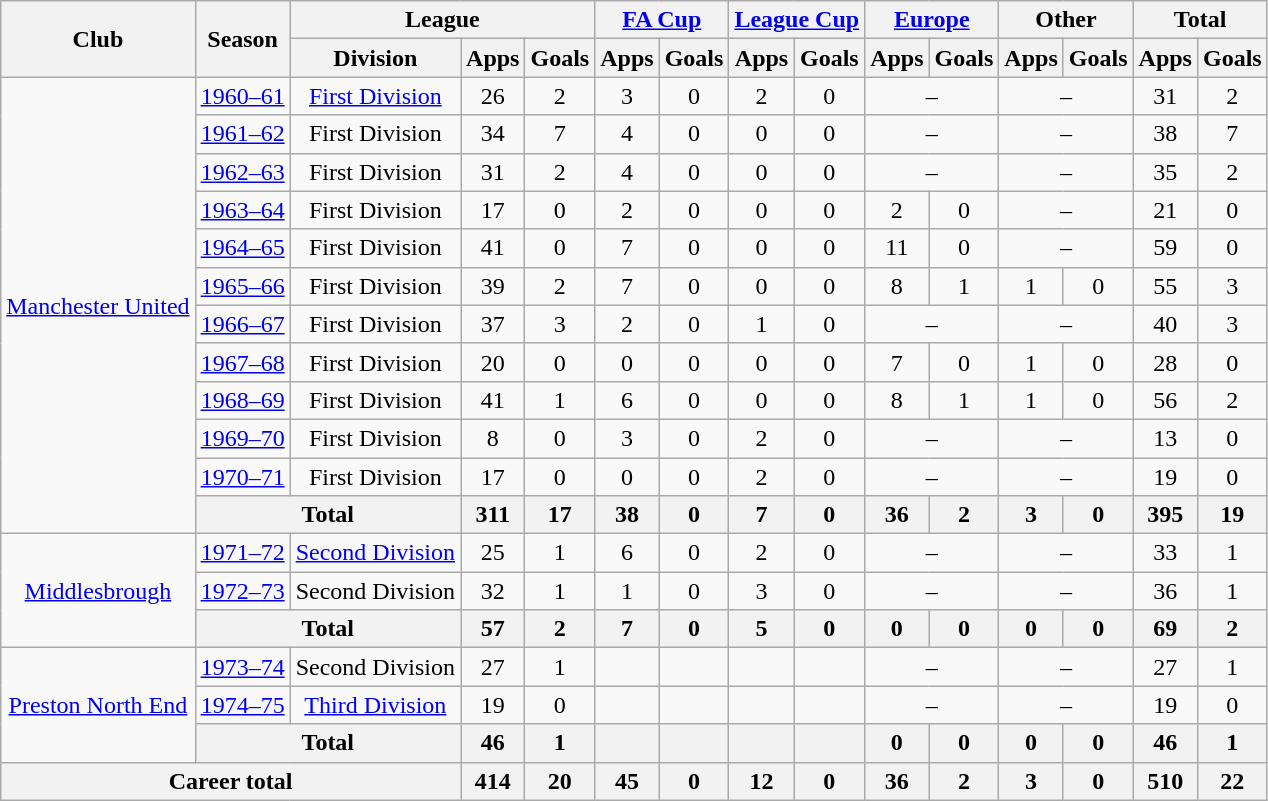<table class="wikitable" style="text-align:center">
<tr>
<th rowspan="2">Club</th>
<th rowspan="2">Season</th>
<th colspan="3">League</th>
<th colspan="2"><a href='#'>FA Cup</a></th>
<th colspan="2"><a href='#'>League Cup</a></th>
<th colspan="2"><a href='#'>Europe</a></th>
<th colspan="2">Other</th>
<th colspan="2">Total</th>
</tr>
<tr>
<th>Division</th>
<th>Apps</th>
<th>Goals</th>
<th>Apps</th>
<th>Goals</th>
<th>Apps</th>
<th>Goals</th>
<th>Apps</th>
<th>Goals</th>
<th>Apps</th>
<th>Goals</th>
<th>Apps</th>
<th>Goals</th>
</tr>
<tr>
<td rowspan="12"><a href='#'>Manchester United</a></td>
<td><a href='#'>1960–61</a></td>
<td><a href='#'>First Division</a></td>
<td>26</td>
<td>2</td>
<td>3</td>
<td>0</td>
<td>2</td>
<td>0</td>
<td colspan="2">–</td>
<td colspan="2">–</td>
<td>31</td>
<td>2</td>
</tr>
<tr>
<td><a href='#'>1961–62</a></td>
<td>First Division</td>
<td>34</td>
<td>7</td>
<td>4</td>
<td>0</td>
<td>0</td>
<td>0</td>
<td colspan="2">–</td>
<td colspan="2">–</td>
<td>38</td>
<td>7</td>
</tr>
<tr>
<td><a href='#'>1962–63</a></td>
<td>First Division</td>
<td>31</td>
<td>2</td>
<td>4</td>
<td>0</td>
<td>0</td>
<td>0</td>
<td colspan="2">–</td>
<td colspan="2">–</td>
<td>35</td>
<td>2</td>
</tr>
<tr>
<td><a href='#'>1963–64</a></td>
<td>First Division</td>
<td>17</td>
<td>0</td>
<td>2</td>
<td>0</td>
<td>0</td>
<td>0</td>
<td>2</td>
<td>0</td>
<td colspan="2">–</td>
<td>21</td>
<td>0</td>
</tr>
<tr>
<td><a href='#'>1964–65</a></td>
<td>First Division</td>
<td>41</td>
<td>0</td>
<td>7</td>
<td>0</td>
<td>0</td>
<td>0</td>
<td>11</td>
<td>0</td>
<td colspan="2">–</td>
<td>59</td>
<td>0</td>
</tr>
<tr>
<td><a href='#'>1965–66</a></td>
<td>First Division</td>
<td>39</td>
<td>2</td>
<td>7</td>
<td>0</td>
<td>0</td>
<td>0</td>
<td>8</td>
<td>1</td>
<td>1</td>
<td>0</td>
<td>55</td>
<td>3</td>
</tr>
<tr>
<td><a href='#'>1966–67</a></td>
<td>First Division</td>
<td>37</td>
<td>3</td>
<td>2</td>
<td>0</td>
<td>1</td>
<td>0</td>
<td colspan="2">–</td>
<td colspan="2">–</td>
<td>40</td>
<td>3</td>
</tr>
<tr>
<td><a href='#'>1967–68</a></td>
<td>First Division</td>
<td>20</td>
<td>0</td>
<td>0</td>
<td>0</td>
<td>0</td>
<td>0</td>
<td>7</td>
<td>0</td>
<td>1</td>
<td>0</td>
<td>28</td>
<td>0</td>
</tr>
<tr>
<td><a href='#'>1968–69</a></td>
<td>First Division</td>
<td>41</td>
<td>1</td>
<td>6</td>
<td>0</td>
<td>0</td>
<td>0</td>
<td>8</td>
<td>1</td>
<td>1</td>
<td>0</td>
<td>56</td>
<td>2</td>
</tr>
<tr>
<td><a href='#'>1969–70</a></td>
<td>First Division</td>
<td>8</td>
<td>0</td>
<td>3</td>
<td>0</td>
<td>2</td>
<td>0</td>
<td colspan="2">–</td>
<td colspan="2">–</td>
<td>13</td>
<td>0</td>
</tr>
<tr>
<td><a href='#'>1970–71</a></td>
<td>First Division</td>
<td>17</td>
<td>0</td>
<td>0</td>
<td>0</td>
<td>2</td>
<td>0</td>
<td colspan="2">–</td>
<td colspan="2">–</td>
<td>19</td>
<td>0</td>
</tr>
<tr>
<th colspan="2">Total</th>
<th>311</th>
<th>17</th>
<th>38</th>
<th>0</th>
<th>7</th>
<th>0</th>
<th>36</th>
<th>2</th>
<th>3</th>
<th>0</th>
<th>395</th>
<th>19</th>
</tr>
<tr>
<td rowspan="3"><a href='#'>Middlesbrough</a></td>
<td><a href='#'>1971–72</a></td>
<td><a href='#'>Second Division</a></td>
<td>25</td>
<td>1</td>
<td>6</td>
<td>0</td>
<td>2</td>
<td>0</td>
<td colspan="2">–</td>
<td colspan="2">–</td>
<td>33</td>
<td>1</td>
</tr>
<tr>
<td><a href='#'>1972–73</a></td>
<td>Second Division</td>
<td>32</td>
<td>1</td>
<td>1</td>
<td>0</td>
<td>3</td>
<td>0</td>
<td colspan="2">–</td>
<td colspan="2">–</td>
<td>36</td>
<td>1</td>
</tr>
<tr>
<th colspan="2">Total</th>
<th>57</th>
<th>2</th>
<th>7</th>
<th>0</th>
<th>5</th>
<th>0</th>
<th>0</th>
<th>0</th>
<th>0</th>
<th>0</th>
<th>69</th>
<th>2</th>
</tr>
<tr>
<td rowspan="3"><a href='#'>Preston North End</a></td>
<td><a href='#'>1973–74</a></td>
<td>Second Division</td>
<td>27</td>
<td>1</td>
<td></td>
<td></td>
<td></td>
<td></td>
<td colspan="2">–</td>
<td colspan="2">–</td>
<td>27</td>
<td>1</td>
</tr>
<tr>
<td><a href='#'>1974–75</a></td>
<td><a href='#'>Third Division</a></td>
<td>19</td>
<td>0</td>
<td></td>
<td></td>
<td></td>
<td></td>
<td colspan="2">–</td>
<td colspan="2">–</td>
<td>19</td>
<td>0</td>
</tr>
<tr>
<th colspan="2">Total</th>
<th>46</th>
<th>1</th>
<th></th>
<th></th>
<th></th>
<th></th>
<th>0</th>
<th>0</th>
<th>0</th>
<th>0</th>
<th>46</th>
<th>1</th>
</tr>
<tr>
<th colspan="3">Career total</th>
<th>414</th>
<th>20</th>
<th>45</th>
<th>0</th>
<th>12</th>
<th>0</th>
<th>36</th>
<th>2</th>
<th>3</th>
<th>0</th>
<th>510</th>
<th>22</th>
</tr>
</table>
